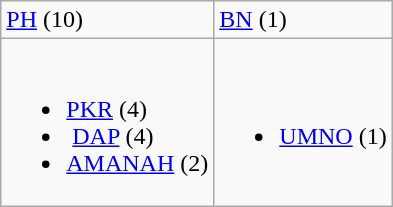<table class="wikitable mw-collapsible mw-collapsed">
<tr>
<td> <a href='#'>PH</a> (10)</td>
<td> <a href='#'>BN</a> (1)</td>
</tr>
<tr>
<td><br><ul><li> <a href='#'>PKR</a> (4)</li><li> <a href='#'>DAP</a> (4)</li><li> <a href='#'>AMANAH</a> (2)</li></ul></td>
<td><br><ul><li> <a href='#'>UMNO</a> (1)</li></ul></td>
</tr>
</table>
